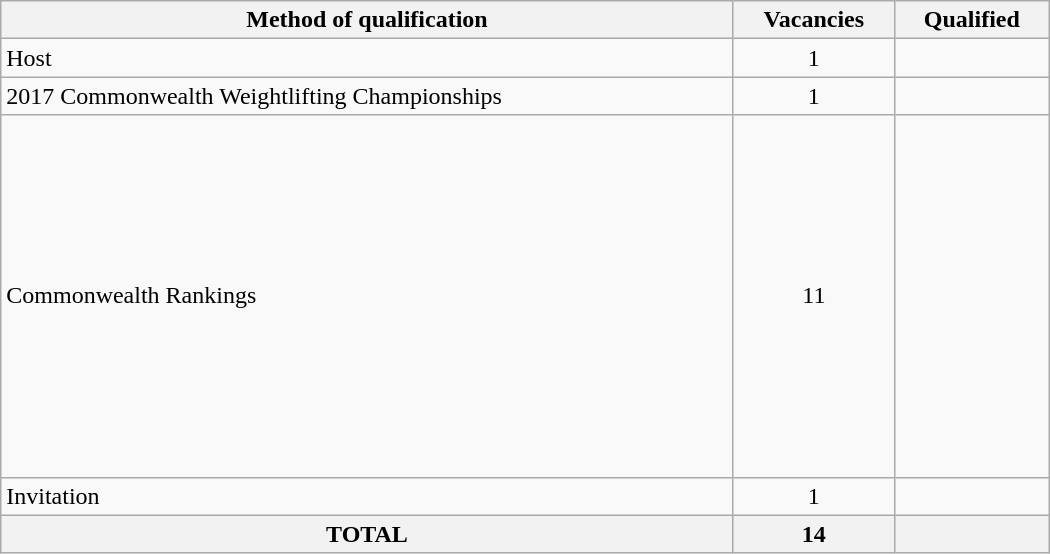<table class = "wikitable" width=700>
<tr>
<th>Method of qualification</th>
<th>Vacancies</th>
<th>Qualified</th>
</tr>
<tr>
<td>Host</td>
<td align="center">1</td>
<td></td>
</tr>
<tr>
<td>2017 Commonwealth Weightlifting Championships</td>
<td align="center">1</td>
<td></td>
</tr>
<tr>
<td>Commonwealth Rankings</td>
<td align="center">11</td>
<td><br><br><br><br><br><br><s></s><br><s></s><br><br><br><br><s></s><br><br></td>
</tr>
<tr>
<td>Invitation</td>
<td align="center">1</td>
<td></td>
</tr>
<tr>
<th>TOTAL</th>
<th>14</th>
<th></th>
</tr>
</table>
